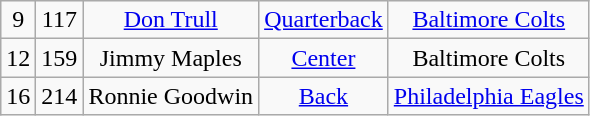<table class="wikitable" style="text-align:center">
<tr>
<td>9</td>
<td>117</td>
<td><a href='#'>Don Trull</a></td>
<td><a href='#'>Quarterback</a></td>
<td><a href='#'>Baltimore Colts</a></td>
</tr>
<tr>
<td>12</td>
<td>159</td>
<td>Jimmy Maples</td>
<td><a href='#'>Center</a></td>
<td>Baltimore Colts</td>
</tr>
<tr>
<td>16</td>
<td>214</td>
<td>Ronnie Goodwin</td>
<td><a href='#'>Back</a></td>
<td><a href='#'>Philadelphia Eagles</a></td>
</tr>
</table>
